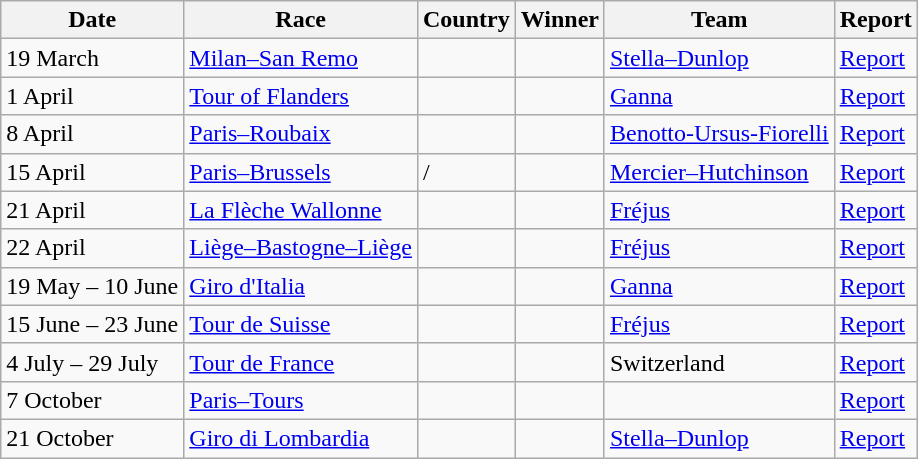<table class=wikitable>
<tr>
<th>Date</th>
<th>Race</th>
<th>Country</th>
<th>Winner</th>
<th>Team</th>
<th>Report</th>
</tr>
<tr>
<td>19 March</td>
<td><a href='#'>Milan–San Remo</a></td>
<td></td>
<td></td>
<td><a href='#'>Stella–Dunlop</a></td>
<td><a href='#'>Report</a></td>
</tr>
<tr>
<td>1 April</td>
<td><a href='#'>Tour of Flanders</a></td>
<td></td>
<td></td>
<td><a href='#'>Ganna</a></td>
<td><a href='#'>Report</a></td>
</tr>
<tr>
<td>8 April</td>
<td><a href='#'>Paris–Roubaix</a></td>
<td></td>
<td></td>
<td><a href='#'>Benotto-Ursus-Fiorelli</a></td>
<td><a href='#'>Report</a></td>
</tr>
<tr>
<td>15 April</td>
<td><a href='#'>Paris–Brussels</a></td>
<td>/</td>
<td></td>
<td><a href='#'>Mercier–Hutchinson</a></td>
<td><a href='#'>Report</a></td>
</tr>
<tr>
<td>21 April</td>
<td><a href='#'>La Flèche Wallonne</a></td>
<td></td>
<td></td>
<td><a href='#'>Fréjus</a></td>
<td><a href='#'>Report</a></td>
</tr>
<tr>
<td>22 April</td>
<td><a href='#'>Liège–Bastogne–Liège</a></td>
<td></td>
<td></td>
<td><a href='#'>Fréjus</a></td>
<td><a href='#'>Report</a></td>
</tr>
<tr>
<td>19 May – 10 June</td>
<td><a href='#'>Giro d'Italia</a></td>
<td></td>
<td></td>
<td><a href='#'>Ganna</a></td>
<td><a href='#'>Report</a></td>
</tr>
<tr>
<td>15 June – 23 June</td>
<td><a href='#'>Tour de Suisse</a></td>
<td></td>
<td></td>
<td><a href='#'>Fréjus</a></td>
<td><a href='#'>Report</a></td>
</tr>
<tr>
<td>4 July – 29 July</td>
<td><a href='#'>Tour de France</a></td>
<td></td>
<td></td>
<td>Switzerland</td>
<td><a href='#'>Report</a></td>
</tr>
<tr>
<td>7 October</td>
<td><a href='#'>Paris–Tours</a></td>
<td></td>
<td></td>
<td></td>
<td><a href='#'>Report</a></td>
</tr>
<tr>
<td>21 October</td>
<td><a href='#'>Giro di Lombardia</a></td>
<td></td>
<td></td>
<td><a href='#'>Stella–Dunlop</a></td>
<td><a href='#'>Report</a></td>
</tr>
</table>
